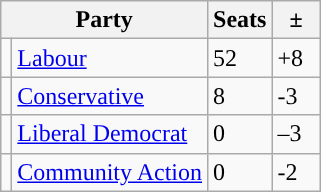<table class="wikitable">
<tr>
<th colspan="2">Party</th>
<th>Seats</th>
<th>  ±  </th>
</tr>
<tr>
<td style="background-color: "></td>
<td><a href='#'>Labour</a></td>
<td>52</td>
<td>+8</td>
</tr>
<tr>
<td style="background-color: "></td>
<td><a href='#'>Conservative</a></td>
<td>8</td>
<td>-3</td>
</tr>
<tr>
<td style="background-color: "></td>
<td><a href='#'>Liberal Democrat</a></td>
<td>0</td>
<td>–3</td>
</tr>
<tr>
<td style="background-color: "></td>
<td><a href='#'>Community Action</a></td>
<td>0</td>
<td>-2</td>
</tr>
</table>
